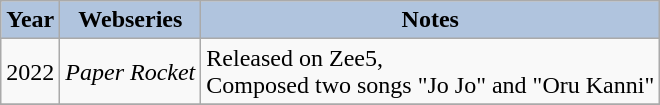<table class="wikitable sortable">
<tr>
<th style="background:#B0C4DE;">Year</th>
<th style="background:#B0C4DE;">Webseries</th>
<th style="background:#B0C4DE;">Notes</th>
</tr>
<tr>
<td>2022</td>
<td><em>Paper Rocket</em></td>
<td>Released on Zee5,<br>Composed two songs "Jo Jo" and "Oru Kanni"</td>
</tr>
<tr>
</tr>
</table>
